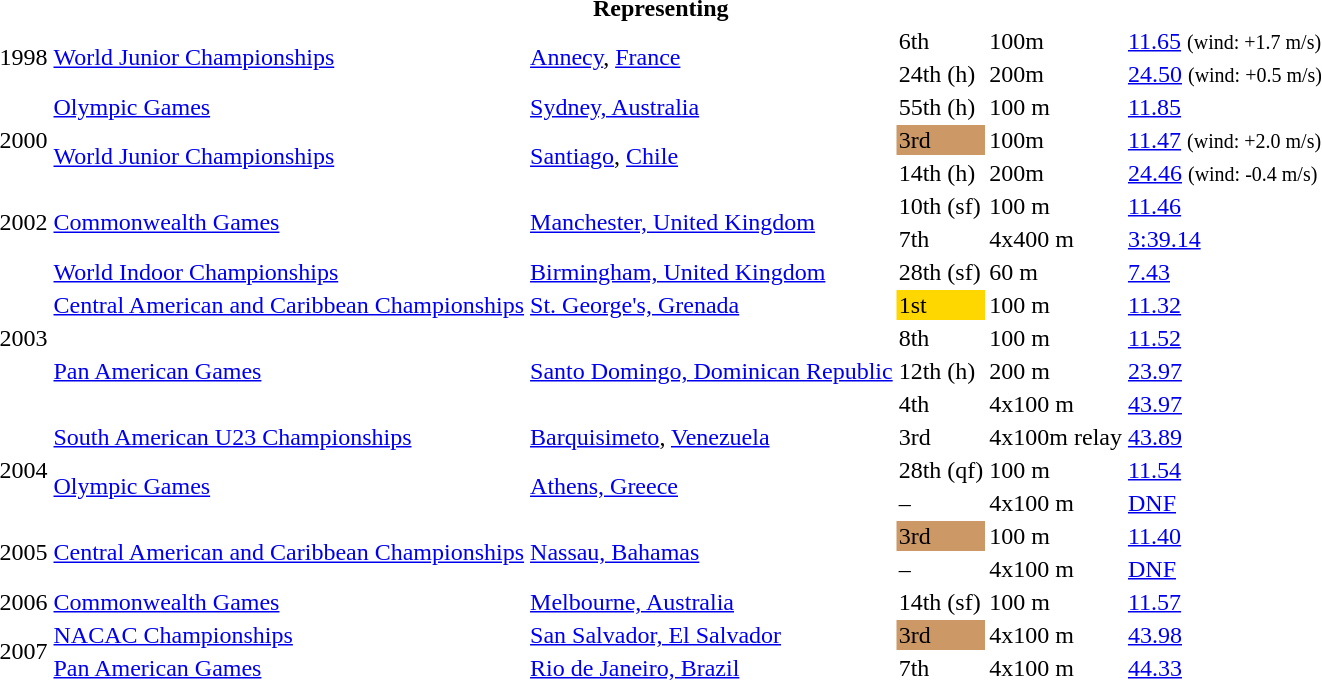<table>
<tr>
<th colspan="6">Representing </th>
</tr>
<tr>
<td rowspan=2>1998</td>
<td rowspan=2><a href='#'>World Junior Championships</a></td>
<td rowspan=2><a href='#'>Annecy</a>, <a href='#'>France</a></td>
<td>6th</td>
<td>100m</td>
<td><a href='#'>11.65</a> <small>(wind: +1.7 m/s)</small></td>
</tr>
<tr>
<td>24th (h)</td>
<td>200m</td>
<td><a href='#'>24.50</a> <small>(wind: +0.5 m/s)</small></td>
</tr>
<tr>
<td rowspan=3>2000</td>
<td><a href='#'>Olympic Games</a></td>
<td><a href='#'>Sydney, Australia</a></td>
<td>55th (h)</td>
<td>100 m</td>
<td><a href='#'>11.85</a></td>
</tr>
<tr>
<td rowspan=2><a href='#'>World Junior Championships</a></td>
<td rowspan=2><a href='#'>Santiago</a>, <a href='#'>Chile</a></td>
<td bgcolor="cc9966">3rd</td>
<td>100m</td>
<td><a href='#'>11.47</a> <small>(wind: +2.0 m/s)</small></td>
</tr>
<tr>
<td>14th (h)</td>
<td>200m</td>
<td><a href='#'>24.46</a> <small>(wind: -0.4 m/s)</small></td>
</tr>
<tr>
<td rowspan=2>2002</td>
<td rowspan=2><a href='#'>Commonwealth Games</a></td>
<td rowspan=2><a href='#'>Manchester, United Kingdom</a></td>
<td>10th (sf)</td>
<td>100 m</td>
<td><a href='#'>11.46</a></td>
</tr>
<tr>
<td>7th</td>
<td>4x400 m</td>
<td><a href='#'>3:39.14</a></td>
</tr>
<tr>
<td rowspan=5>2003</td>
<td><a href='#'>World Indoor Championships</a></td>
<td><a href='#'>Birmingham, United Kingdom</a></td>
<td>28th (sf)</td>
<td>60 m</td>
<td><a href='#'>7.43</a></td>
</tr>
<tr>
<td><a href='#'>Central American and Caribbean Championships</a></td>
<td><a href='#'>St. George's, Grenada</a></td>
<td bgcolor=gold>1st</td>
<td>100 m</td>
<td><a href='#'>11.32</a></td>
</tr>
<tr>
<td rowspan=3><a href='#'>Pan American Games</a></td>
<td rowspan=3><a href='#'>Santo Domingo, Dominican Republic</a></td>
<td>8th</td>
<td>100 m</td>
<td><a href='#'>11.52</a></td>
</tr>
<tr>
<td>12th (h)</td>
<td>200 m</td>
<td><a href='#'>23.97</a></td>
</tr>
<tr>
<td>4th</td>
<td>4x100 m</td>
<td><a href='#'>43.97</a></td>
</tr>
<tr>
<td rowspan=3>2004</td>
<td><a href='#'>South American U23 Championships</a></td>
<td><a href='#'>Barquisimeto</a>, <a href='#'>Venezuela</a></td>
<td>3rd </td>
<td>4x100m relay</td>
<td><a href='#'>43.89</a></td>
</tr>
<tr>
<td rowspan=2><a href='#'>Olympic Games</a></td>
<td rowspan=2><a href='#'>Athens, Greece</a></td>
<td>28th (qf)</td>
<td>100 m</td>
<td><a href='#'>11.54</a></td>
</tr>
<tr>
<td>–</td>
<td>4x100 m</td>
<td><a href='#'>DNF</a></td>
</tr>
<tr>
<td rowspan=2>2005</td>
<td rowspan=2><a href='#'>Central American and Caribbean Championships</a></td>
<td rowspan=2><a href='#'>Nassau, Bahamas</a></td>
<td bgcolor=cc9966>3rd</td>
<td>100 m</td>
<td><a href='#'>11.40</a></td>
</tr>
<tr>
<td>–</td>
<td>4x100 m</td>
<td><a href='#'>DNF</a></td>
</tr>
<tr>
<td>2006</td>
<td><a href='#'>Commonwealth Games</a></td>
<td><a href='#'>Melbourne, Australia</a></td>
<td>14th (sf)</td>
<td>100 m</td>
<td><a href='#'>11.57</a></td>
</tr>
<tr>
<td rowspan=2>2007</td>
<td><a href='#'>NACAC Championships</a></td>
<td><a href='#'>San Salvador, El Salvador</a></td>
<td bgcolor=cc9966>3rd</td>
<td>4x100 m</td>
<td><a href='#'>43.98</a></td>
</tr>
<tr>
<td><a href='#'>Pan American Games</a></td>
<td><a href='#'>Rio de Janeiro, Brazil</a></td>
<td>7th</td>
<td>4x100 m</td>
<td><a href='#'>44.33</a></td>
</tr>
</table>
